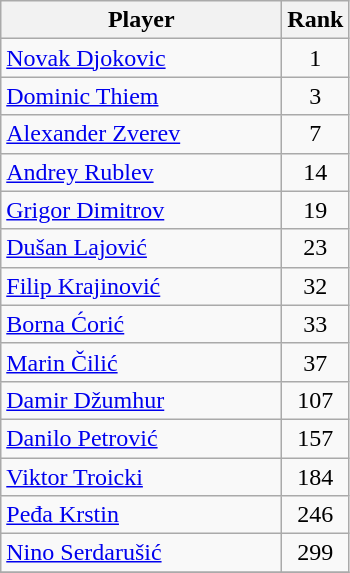<table class="wikitable nowrap">
<tr>
<th width=180>Player</th>
<th>Rank</th>
</tr>
<tr>
<td> <a href='#'>Novak Djokovic</a></td>
<td align=center>1</td>
</tr>
<tr>
<td> <a href='#'>Dominic Thiem</a></td>
<td align=center>3</td>
</tr>
<tr>
<td> <a href='#'>Alexander Zverev</a></td>
<td align=center>7</td>
</tr>
<tr>
<td> <a href='#'>Andrey Rublev</a></td>
<td align=center>14</td>
</tr>
<tr>
<td> <a href='#'>Grigor Dimitrov</a></td>
<td align=center>19</td>
</tr>
<tr>
<td> <a href='#'>Dušan Lajović</a></td>
<td align=center>23</td>
</tr>
<tr>
<td> <a href='#'>Filip Krajinović</a></td>
<td align=center>32</td>
</tr>
<tr>
<td> <a href='#'>Borna Ćorić</a></td>
<td align=center>33</td>
</tr>
<tr>
<td> <a href='#'>Marin Čilić</a></td>
<td align=center>37</td>
</tr>
<tr>
<td> <a href='#'>Damir Džumhur</a></td>
<td align=center>107</td>
</tr>
<tr>
<td> <a href='#'>Danilo Petrović</a></td>
<td align=center>157</td>
</tr>
<tr>
<td> <a href='#'>Viktor Troicki</a></td>
<td align=center>184</td>
</tr>
<tr>
<td> <a href='#'>Peđa Krstin</a></td>
<td align=center>246</td>
</tr>
<tr>
<td> <a href='#'>Nino Serdarušić</a></td>
<td align=center>299</td>
</tr>
<tr>
</tr>
</table>
